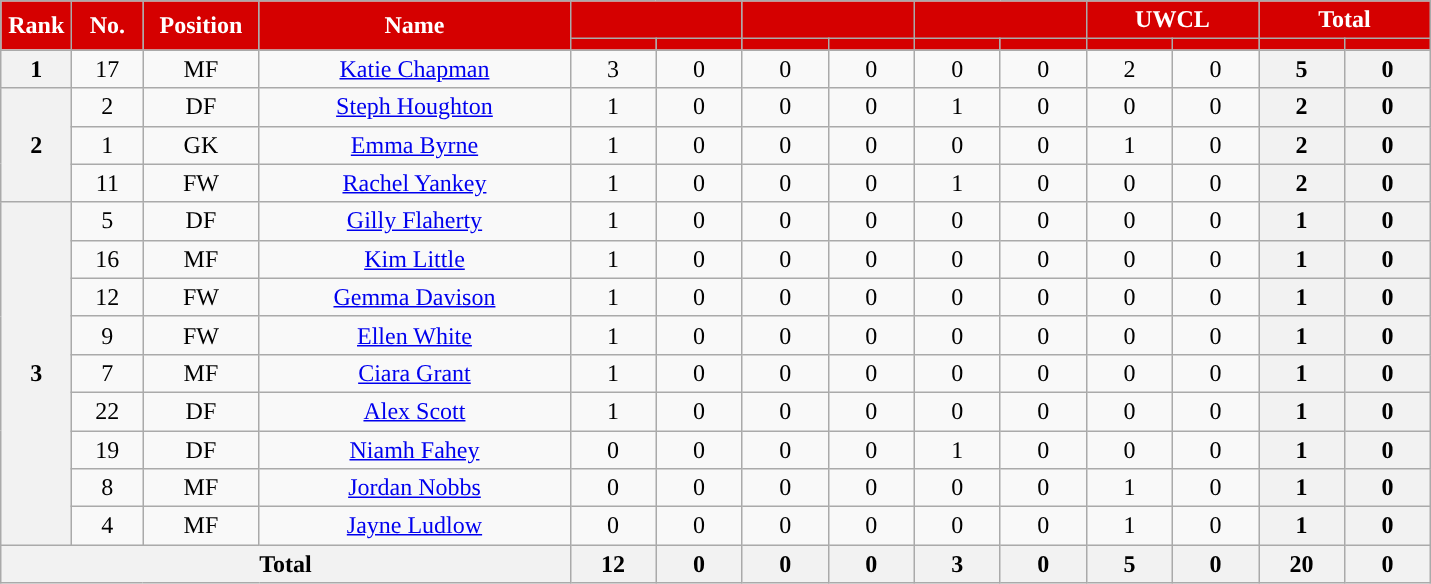<table class="wikitable" style="text-align:center; font-size:100%; ">
<tr>
<th style="background:#d50000; color:white; text-align:center; width:40px" rowspan="2">Rank</th>
<th style="background:#d50000; color:white; text-align:center; width:40px" rowspan="2">No.</th>
<th rowspan="2" style="background:#d50000; color:white; text-align:center; width:70px">Position</th>
<th style="background:#d50000; color:white; text-align:center; width:200px" rowspan="2">Name</th>
<th style="background:#d50000; color:white; text-align:center;" colspan="2"><a href='#'></a></th>
<th style="background:#d50000; color:white; text-align:center;" colspan="2"><a href='#'></a></th>
<th style="background:#d50000; color:white; text-align:center;" colspan="2"></th>
<th style="background:#d50000; color:white; text-align:center;" colspan="2">UWCL</th>
<th colspan="2" style="background:#d50000; color:white; text-align:center;">Total</th>
</tr>
<tr>
<th style="background:#d50000; color:white; text-align:center; width:50px;"></th>
<th style="background:#d50000; color:white; text-align:center; width:50px;"></th>
<th style="background:#d50000; color:white; text-align:center; width:50px;"></th>
<th style="background:#d50000; color:white; text-align:center; width:50px;"></th>
<th style="background:#d50000; color:white; text-align:center; width:50px;"></th>
<th style="background:#d50000; color:white; text-align:center; width:50px;"></th>
<th style="background:#d50000; color:white; text-align:center; width:50px;"></th>
<th style="background:#d50000; color:white; text-align:center; width:50px;"></th>
<th style="background:#d50000; color:white; text-align:center; width:50px;"></th>
<th style="background:#d50000; color:white; text-align:center; width:50px;"></th>
</tr>
<tr>
<th>1</th>
<td>17</td>
<td>MF</td>
<td><em></em> <a href='#'>Katie Chapman</a></td>
<td>3</td>
<td>0</td>
<td>0</td>
<td>0</td>
<td>0</td>
<td>0</td>
<td>2</td>
<td>0</td>
<th>5</th>
<th>0</th>
</tr>
<tr>
<th rowspan="3">2</th>
<td>2</td>
<td>DF</td>
<td> <a href='#'>Steph Houghton</a></td>
<td>1</td>
<td>0</td>
<td>0</td>
<td>0</td>
<td>1</td>
<td>0</td>
<td>0</td>
<td>0</td>
<th>2</th>
<th>0</th>
</tr>
<tr>
<td>1</td>
<td>GK</td>
<td> <a href='#'>Emma Byrne</a></td>
<td>1</td>
<td>0</td>
<td>0</td>
<td>0</td>
<td>0</td>
<td>0</td>
<td>1</td>
<td>0</td>
<th>2</th>
<th>0</th>
</tr>
<tr>
<td>11</td>
<td>FW</td>
<td> <a href='#'>Rachel Yankey</a></td>
<td>1</td>
<td>0</td>
<td>0</td>
<td>0</td>
<td>1</td>
<td>0</td>
<td>0</td>
<td>0</td>
<th>2</th>
<th>0</th>
</tr>
<tr>
<th rowspan="9">3</th>
<td>5</td>
<td>DF</td>
<td> <a href='#'>Gilly Flaherty</a></td>
<td>1</td>
<td>0</td>
<td>0</td>
<td>0</td>
<td>0</td>
<td>0</td>
<td>0</td>
<td>0</td>
<th>1</th>
<th>0</th>
</tr>
<tr>
<td>16</td>
<td>MF</td>
<td> <a href='#'>Kim Little</a></td>
<td>1</td>
<td>0</td>
<td>0</td>
<td>0</td>
<td>0</td>
<td>0</td>
<td>0</td>
<td>0</td>
<th>1</th>
<th>0</th>
</tr>
<tr>
<td>12</td>
<td>FW</td>
<td> <a href='#'>Gemma Davison</a></td>
<td>1</td>
<td>0</td>
<td>0</td>
<td>0</td>
<td>0</td>
<td>0</td>
<td>0</td>
<td>0</td>
<th>1</th>
<th>0</th>
</tr>
<tr>
<td>9</td>
<td>FW</td>
<td> <a href='#'>Ellen White</a></td>
<td>1</td>
<td>0</td>
<td>0</td>
<td>0</td>
<td>0</td>
<td>0</td>
<td>0</td>
<td>0</td>
<th>1</th>
<th>0</th>
</tr>
<tr>
<td>7</td>
<td>MF</td>
<td> <a href='#'>Ciara Grant</a></td>
<td>1</td>
<td>0</td>
<td>0</td>
<td>0</td>
<td>0</td>
<td>0</td>
<td>0</td>
<td>0</td>
<th>1</th>
<th>0</th>
</tr>
<tr>
<td>22</td>
<td>DF</td>
<td> <a href='#'>Alex Scott</a></td>
<td>1</td>
<td>0</td>
<td>0</td>
<td>0</td>
<td>0</td>
<td>0</td>
<td>0</td>
<td>0</td>
<th>1</th>
<th>0</th>
</tr>
<tr>
<td>19</td>
<td>DF</td>
<td> <a href='#'>Niamh Fahey</a></td>
<td>0</td>
<td>0</td>
<td>0</td>
<td>0</td>
<td>1</td>
<td>0</td>
<td>0</td>
<td>0</td>
<th>1</th>
<th>0</th>
</tr>
<tr>
<td>8</td>
<td>MF</td>
<td> <a href='#'>Jordan Nobbs</a></td>
<td>0</td>
<td>0</td>
<td>0</td>
<td>0</td>
<td>0</td>
<td>0</td>
<td>1</td>
<td>0</td>
<th>1</th>
<th>0</th>
</tr>
<tr>
<td>4</td>
<td>MF</td>
<td> <a href='#'>Jayne Ludlow</a></td>
<td>0</td>
<td>0</td>
<td>0</td>
<td>0</td>
<td>0</td>
<td>0</td>
<td>1</td>
<td>0</td>
<th>1</th>
<th>0</th>
</tr>
<tr>
<th colspan="4">Total</th>
<th>12</th>
<th>0</th>
<th>0</th>
<th>0</th>
<th>3</th>
<th>0</th>
<th>5</th>
<th>0</th>
<th>20</th>
<th>0</th>
</tr>
</table>
